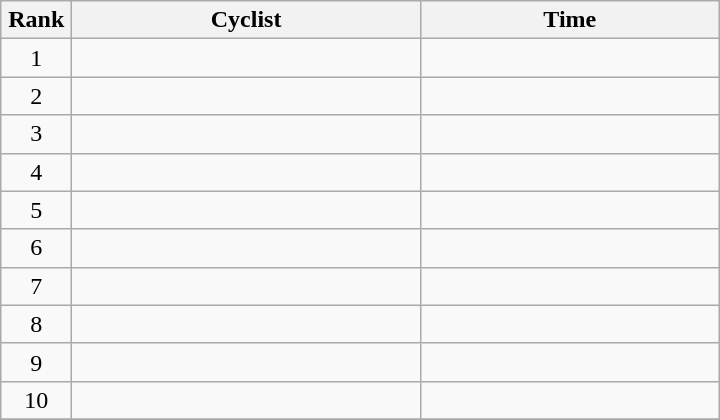<table class="wikitable" style="width:30em;margin-bottom:0;">
<tr>
<th>Rank</th>
<th>Cyclist</th>
<th>Time</th>
</tr>
<tr>
<td style="width:40px; text-align:center;">1</td>
<td style="width:225px;"></td>
<td align="right"></td>
</tr>
<tr>
<td style="text-align:center;">2</td>
<td></td>
<td align="right"></td>
</tr>
<tr>
<td style="text-align:center;">3</td>
<td></td>
<td align="right"></td>
</tr>
<tr>
<td style="text-align:center;">4</td>
<td></td>
<td align="right"></td>
</tr>
<tr>
<td style="text-align:center;">5</td>
<td></td>
<td align="right"></td>
</tr>
<tr>
<td style="text-align:center;">6</td>
<td></td>
<td align="right"></td>
</tr>
<tr>
<td style="text-align:center;">7</td>
<td></td>
<td align="right"></td>
</tr>
<tr>
<td style="text-align:center;">8</td>
<td></td>
<td align="right"></td>
</tr>
<tr>
<td style="text-align:center;">9</td>
<td></td>
<td align="right"></td>
</tr>
<tr>
<td style="text-align:center;">10</td>
<td></td>
<td align="right"></td>
</tr>
<tr>
</tr>
</table>
